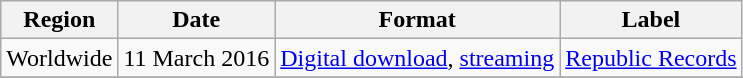<table class=wikitable>
<tr>
<th>Region</th>
<th>Date</th>
<th>Format</th>
<th>Label</th>
</tr>
<tr>
<td>Worldwide</td>
<td>11 March 2016</td>
<td><a href='#'>Digital download</a>, <a href='#'>streaming</a></td>
<td><a href='#'>Republic Records</a></td>
</tr>
<tr>
</tr>
</table>
